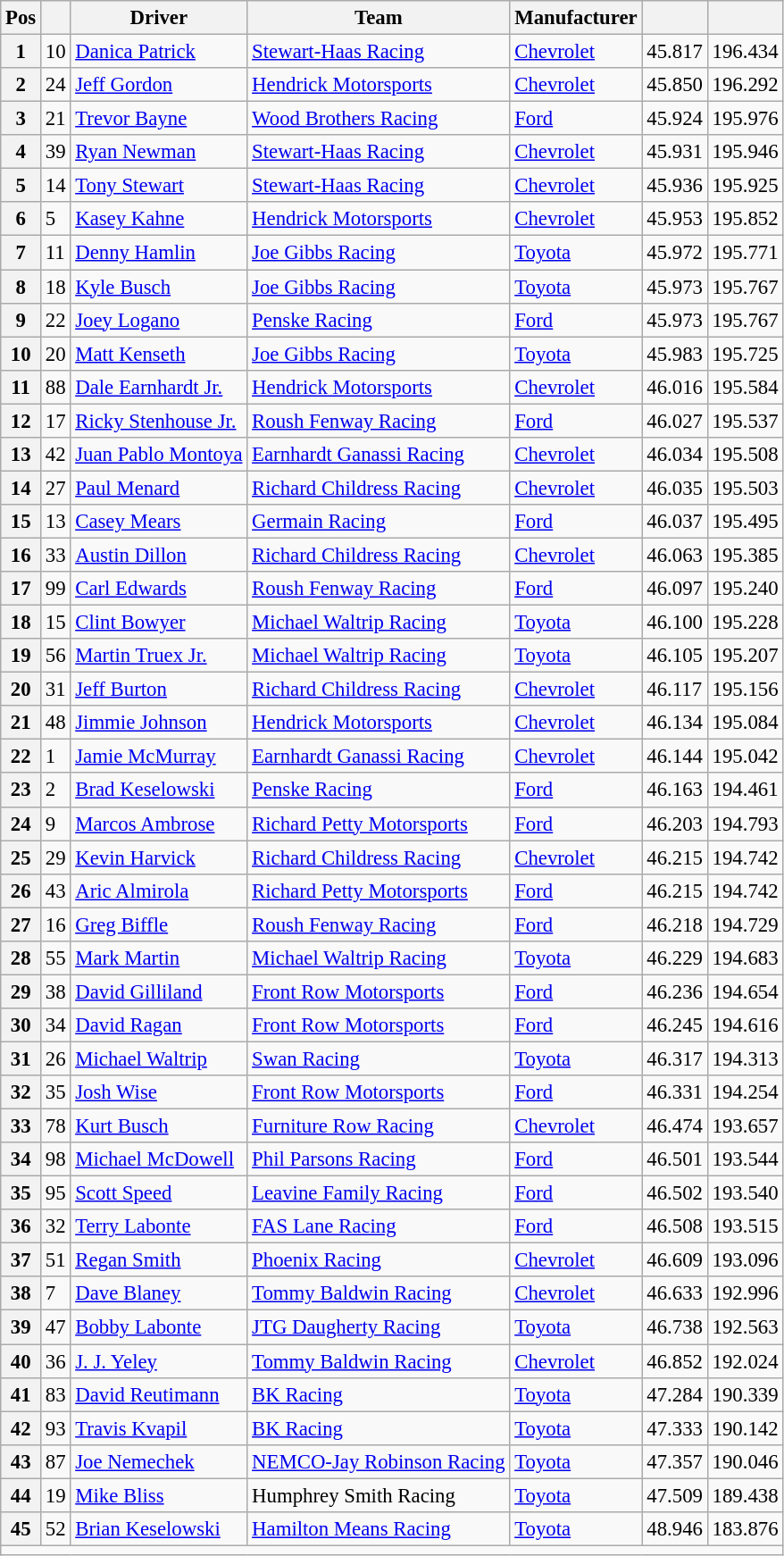<table class="wikitable" style="font-size:95%">
<tr>
<th>Pos</th>
<th></th>
<th>Driver</th>
<th>Team</th>
<th>Manufacturer</th>
<th></th>
<th></th>
</tr>
<tr>
<th>1</th>
<td>10</td>
<td><a href='#'>Danica Patrick</a></td>
<td><a href='#'>Stewart-Haas Racing</a></td>
<td><a href='#'>Chevrolet</a></td>
<td>45.817</td>
<td>196.434</td>
</tr>
<tr>
<th>2</th>
<td>24</td>
<td><a href='#'>Jeff Gordon</a></td>
<td><a href='#'>Hendrick Motorsports</a></td>
<td><a href='#'>Chevrolet</a></td>
<td>45.850</td>
<td>196.292</td>
</tr>
<tr>
<th>3</th>
<td>21</td>
<td><a href='#'>Trevor Bayne</a></td>
<td><a href='#'>Wood Brothers Racing</a></td>
<td><a href='#'>Ford</a></td>
<td>45.924</td>
<td>195.976</td>
</tr>
<tr>
<th>4</th>
<td>39</td>
<td><a href='#'>Ryan Newman</a></td>
<td><a href='#'>Stewart-Haas Racing</a></td>
<td><a href='#'>Chevrolet</a></td>
<td>45.931</td>
<td>195.946</td>
</tr>
<tr>
<th>5</th>
<td>14</td>
<td><a href='#'>Tony Stewart</a></td>
<td><a href='#'>Stewart-Haas Racing</a></td>
<td><a href='#'>Chevrolet</a></td>
<td>45.936</td>
<td>195.925</td>
</tr>
<tr>
<th>6</th>
<td>5</td>
<td><a href='#'>Kasey Kahne</a></td>
<td><a href='#'>Hendrick Motorsports</a></td>
<td><a href='#'>Chevrolet</a></td>
<td>45.953</td>
<td>195.852</td>
</tr>
<tr>
<th>7</th>
<td>11</td>
<td><a href='#'>Denny Hamlin</a></td>
<td><a href='#'>Joe Gibbs Racing</a></td>
<td><a href='#'>Toyota</a></td>
<td>45.972</td>
<td>195.771</td>
</tr>
<tr>
<th>8</th>
<td>18</td>
<td><a href='#'>Kyle Busch</a></td>
<td><a href='#'>Joe Gibbs Racing</a></td>
<td><a href='#'>Toyota</a></td>
<td>45.973</td>
<td>195.767</td>
</tr>
<tr>
<th>9</th>
<td>22</td>
<td><a href='#'>Joey Logano</a></td>
<td><a href='#'>Penske Racing</a></td>
<td><a href='#'>Ford</a></td>
<td>45.973</td>
<td>195.767</td>
</tr>
<tr>
<th>10</th>
<td>20</td>
<td><a href='#'>Matt Kenseth</a></td>
<td><a href='#'>Joe Gibbs Racing</a></td>
<td><a href='#'>Toyota</a></td>
<td>45.983</td>
<td>195.725</td>
</tr>
<tr>
<th>11</th>
<td>88</td>
<td><a href='#'>Dale Earnhardt Jr.</a></td>
<td><a href='#'>Hendrick Motorsports</a></td>
<td><a href='#'>Chevrolet</a></td>
<td>46.016</td>
<td>195.584</td>
</tr>
<tr>
<th>12</th>
<td>17</td>
<td><a href='#'>Ricky Stenhouse Jr.</a></td>
<td><a href='#'>Roush Fenway Racing</a></td>
<td><a href='#'>Ford</a></td>
<td>46.027</td>
<td>195.537</td>
</tr>
<tr>
<th>13</th>
<td>42</td>
<td><a href='#'>Juan Pablo Montoya</a></td>
<td><a href='#'>Earnhardt Ganassi Racing</a></td>
<td><a href='#'>Chevrolet</a></td>
<td>46.034</td>
<td>195.508</td>
</tr>
<tr>
<th>14</th>
<td>27</td>
<td><a href='#'>Paul Menard</a></td>
<td><a href='#'>Richard Childress Racing</a></td>
<td><a href='#'>Chevrolet</a></td>
<td>46.035</td>
<td>195.503</td>
</tr>
<tr>
<th>15</th>
<td>13</td>
<td><a href='#'>Casey Mears</a></td>
<td><a href='#'>Germain Racing</a></td>
<td><a href='#'>Ford</a></td>
<td>46.037</td>
<td>195.495</td>
</tr>
<tr>
<th>16</th>
<td>33</td>
<td><a href='#'>Austin Dillon</a></td>
<td><a href='#'>Richard Childress Racing</a></td>
<td><a href='#'>Chevrolet</a></td>
<td>46.063</td>
<td>195.385</td>
</tr>
<tr>
<th>17</th>
<td>99</td>
<td><a href='#'>Carl Edwards</a></td>
<td><a href='#'>Roush Fenway Racing</a></td>
<td><a href='#'>Ford</a></td>
<td>46.097</td>
<td>195.240</td>
</tr>
<tr>
<th>18</th>
<td>15</td>
<td><a href='#'>Clint Bowyer</a></td>
<td><a href='#'>Michael Waltrip Racing</a></td>
<td><a href='#'>Toyota</a></td>
<td>46.100</td>
<td>195.228</td>
</tr>
<tr>
<th>19</th>
<td>56</td>
<td><a href='#'>Martin Truex Jr.</a></td>
<td><a href='#'>Michael Waltrip Racing</a></td>
<td><a href='#'>Toyota</a></td>
<td>46.105</td>
<td>195.207</td>
</tr>
<tr>
<th>20</th>
<td>31</td>
<td><a href='#'>Jeff Burton</a></td>
<td><a href='#'>Richard Childress Racing</a></td>
<td><a href='#'>Chevrolet</a></td>
<td>46.117</td>
<td>195.156</td>
</tr>
<tr>
<th>21</th>
<td>48</td>
<td><a href='#'>Jimmie Johnson</a></td>
<td><a href='#'>Hendrick Motorsports</a></td>
<td><a href='#'>Chevrolet</a></td>
<td>46.134</td>
<td>195.084</td>
</tr>
<tr>
<th>22</th>
<td>1</td>
<td><a href='#'>Jamie McMurray</a></td>
<td><a href='#'>Earnhardt Ganassi Racing</a></td>
<td><a href='#'>Chevrolet</a></td>
<td>46.144</td>
<td>195.042</td>
</tr>
<tr>
<th>23</th>
<td>2</td>
<td><a href='#'>Brad Keselowski</a></td>
<td><a href='#'>Penske Racing</a></td>
<td><a href='#'>Ford</a></td>
<td>46.163</td>
<td>194.461</td>
</tr>
<tr>
<th>24</th>
<td>9</td>
<td><a href='#'>Marcos Ambrose</a></td>
<td><a href='#'>Richard Petty Motorsports</a></td>
<td><a href='#'>Ford</a></td>
<td>46.203</td>
<td>194.793</td>
</tr>
<tr>
<th>25</th>
<td>29</td>
<td><a href='#'>Kevin Harvick</a></td>
<td><a href='#'>Richard Childress Racing</a></td>
<td><a href='#'>Chevrolet</a></td>
<td>46.215</td>
<td>194.742</td>
</tr>
<tr>
<th>26</th>
<td>43</td>
<td><a href='#'>Aric Almirola</a></td>
<td><a href='#'>Richard Petty Motorsports</a></td>
<td><a href='#'>Ford</a></td>
<td>46.215</td>
<td>194.742</td>
</tr>
<tr>
<th>27</th>
<td>16</td>
<td><a href='#'>Greg Biffle</a></td>
<td><a href='#'>Roush Fenway Racing</a></td>
<td><a href='#'>Ford</a></td>
<td>46.218</td>
<td>194.729</td>
</tr>
<tr>
<th>28</th>
<td>55</td>
<td><a href='#'>Mark Martin</a></td>
<td><a href='#'>Michael Waltrip Racing</a></td>
<td><a href='#'>Toyota</a></td>
<td>46.229</td>
<td>194.683</td>
</tr>
<tr>
<th>29</th>
<td>38</td>
<td><a href='#'>David Gilliland</a></td>
<td><a href='#'>Front Row Motorsports</a></td>
<td><a href='#'>Ford</a></td>
<td>46.236</td>
<td>194.654</td>
</tr>
<tr>
<th>30</th>
<td>34</td>
<td><a href='#'>David Ragan</a></td>
<td><a href='#'>Front Row Motorsports</a></td>
<td><a href='#'>Ford</a></td>
<td>46.245</td>
<td>194.616</td>
</tr>
<tr>
<th>31</th>
<td>26</td>
<td><a href='#'>Michael Waltrip</a></td>
<td><a href='#'>Swan Racing</a></td>
<td><a href='#'>Toyota</a></td>
<td>46.317</td>
<td>194.313</td>
</tr>
<tr>
<th>32</th>
<td>35</td>
<td><a href='#'>Josh Wise</a></td>
<td><a href='#'>Front Row Motorsports</a></td>
<td><a href='#'>Ford</a></td>
<td>46.331</td>
<td>194.254</td>
</tr>
<tr>
<th>33</th>
<td>78</td>
<td><a href='#'>Kurt Busch</a></td>
<td><a href='#'>Furniture Row Racing</a></td>
<td><a href='#'>Chevrolet</a></td>
<td>46.474</td>
<td>193.657</td>
</tr>
<tr>
<th>34</th>
<td>98</td>
<td><a href='#'>Michael McDowell</a></td>
<td><a href='#'>Phil Parsons Racing</a></td>
<td><a href='#'>Ford</a></td>
<td>46.501</td>
<td>193.544</td>
</tr>
<tr>
<th>35</th>
<td>95</td>
<td><a href='#'>Scott Speed</a></td>
<td><a href='#'>Leavine Family Racing</a></td>
<td><a href='#'>Ford</a></td>
<td>46.502</td>
<td>193.540</td>
</tr>
<tr>
<th>36</th>
<td>32</td>
<td><a href='#'>Terry Labonte</a></td>
<td><a href='#'>FAS Lane Racing</a></td>
<td><a href='#'>Ford</a></td>
<td>46.508</td>
<td>193.515</td>
</tr>
<tr>
<th>37</th>
<td>51</td>
<td><a href='#'>Regan Smith</a></td>
<td><a href='#'>Phoenix Racing</a></td>
<td><a href='#'>Chevrolet</a></td>
<td>46.609</td>
<td>193.096</td>
</tr>
<tr>
<th>38</th>
<td>7</td>
<td><a href='#'>Dave Blaney</a></td>
<td><a href='#'>Tommy Baldwin Racing</a></td>
<td><a href='#'>Chevrolet</a></td>
<td>46.633</td>
<td>192.996</td>
</tr>
<tr>
<th>39</th>
<td>47</td>
<td><a href='#'>Bobby Labonte</a></td>
<td><a href='#'>JTG Daugherty Racing</a></td>
<td><a href='#'>Toyota</a></td>
<td>46.738</td>
<td>192.563</td>
</tr>
<tr>
<th>40</th>
<td>36</td>
<td><a href='#'>J. J. Yeley</a></td>
<td><a href='#'>Tommy Baldwin Racing</a></td>
<td><a href='#'>Chevrolet</a></td>
<td>46.852</td>
<td>192.024</td>
</tr>
<tr>
<th>41</th>
<td>83</td>
<td><a href='#'>David Reutimann</a></td>
<td><a href='#'>BK Racing</a></td>
<td><a href='#'>Toyota</a></td>
<td>47.284</td>
<td>190.339</td>
</tr>
<tr>
<th>42</th>
<td>93</td>
<td><a href='#'>Travis Kvapil</a></td>
<td><a href='#'>BK Racing</a></td>
<td><a href='#'>Toyota</a></td>
<td>47.333</td>
<td>190.142</td>
</tr>
<tr>
<th>43</th>
<td>87</td>
<td><a href='#'>Joe Nemechek</a></td>
<td><a href='#'>NEMCO-Jay Robinson Racing</a></td>
<td><a href='#'>Toyota</a></td>
<td>47.357</td>
<td>190.046</td>
</tr>
<tr>
<th>44</th>
<td>19</td>
<td><a href='#'>Mike Bliss</a></td>
<td>Humphrey Smith Racing</td>
<td><a href='#'>Toyota</a></td>
<td>47.509</td>
<td>189.438</td>
</tr>
<tr>
<th>45</th>
<td>52</td>
<td><a href='#'>Brian Keselowski</a></td>
<td><a href='#'>Hamilton Means Racing</a></td>
<td><a href='#'>Toyota</a></td>
<td>48.946</td>
<td>183.876</td>
</tr>
<tr>
<td colspan="8"></td>
</tr>
</table>
